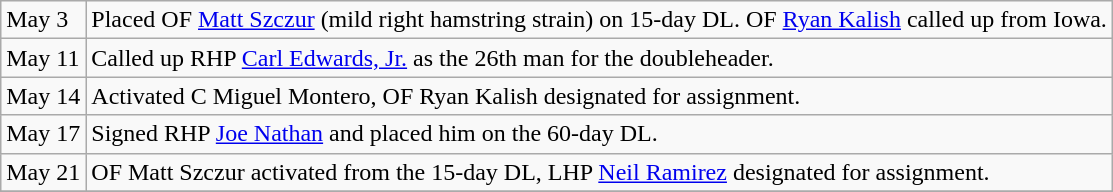<table class="wikitable">
<tr>
<td>May 3</td>
<td>Placed OF <a href='#'>Matt Szczur</a> (mild right hamstring strain) on 15-day DL. OF <a href='#'>Ryan Kalish</a> called up from Iowa.</td>
</tr>
<tr>
<td>May 11</td>
<td>Called up RHP <a href='#'>Carl Edwards, Jr.</a> as the 26th man for the doubleheader.</td>
</tr>
<tr>
<td>May 14</td>
<td>Activated C Miguel Montero, OF Ryan Kalish designated for assignment.</td>
</tr>
<tr>
<td>May 17</td>
<td>Signed RHP <a href='#'>Joe Nathan</a> and placed him on the 60-day DL.</td>
</tr>
<tr>
<td>May 21</td>
<td>OF Matt Szczur activated from the 15-day DL, LHP <a href='#'>Neil Ramirez</a> designated for assignment.</td>
</tr>
<tr>
</tr>
</table>
